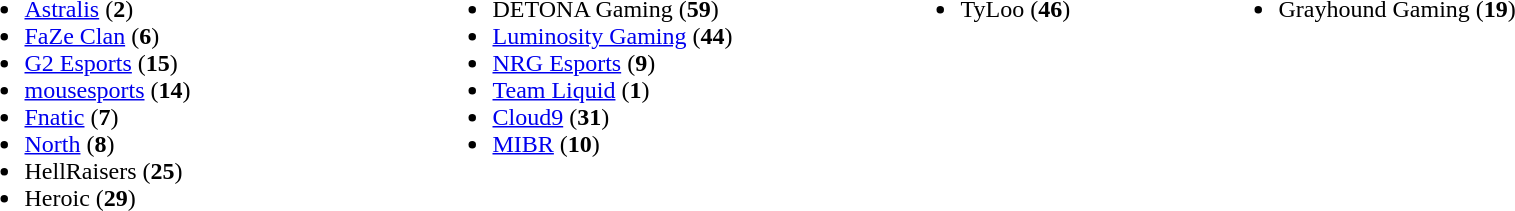<table cellspacing="10">
<tr>
<td width="300" valign="top"><br><ul><li><a href='#'>Astralis</a> (<strong>2</strong>)</li><li><a href='#'>FaZe Clan</a> (<strong>6</strong>)</li><li><a href='#'>G2 Esports</a> (<strong>15</strong>)</li><li><a href='#'>mousesports</a> (<strong>14</strong>)</li><li><a href='#'>Fnatic</a> (<strong>7</strong>)</li><li><a href='#'>North</a> (<strong>8</strong>)</li><li>HellRaisers (<strong>25</strong>)</li><li>Heroic (<strong>29</strong>)</li></ul></td>
<td width="300" valign="top"><br><ul><li>DETONA Gaming (<strong>59</strong>)</li><li><a href='#'>Luminosity Gaming</a> (<strong>44</strong>)</li><li><a href='#'>NRG Esports</a> (<strong>9</strong>)</li><li><a href='#'>Team Liquid</a> (<strong>1</strong>)</li><li><a href='#'>Cloud9</a> (<strong>31</strong>)</li><li><a href='#'>MIBR</a> (<strong>10</strong>)</li></ul></td>
<td width="200" valign="top"><br><ul><li>TyLoo (<strong>46</strong>)</li></ul></td>
<td width="200" valign="top"><br><ul><li>Grayhound Gaming (<strong>19</strong>)</li></ul></td>
</tr>
<tr>
</tr>
</table>
